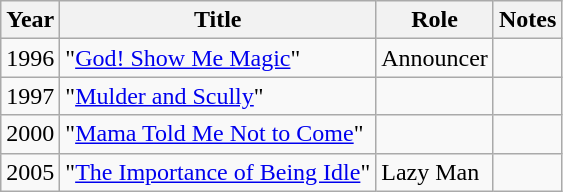<table class="wikitable sortable">
<tr>
<th>Year</th>
<th>Title</th>
<th>Role</th>
<th>Notes</th>
</tr>
<tr>
<td>1996</td>
<td>"<a href='#'>God! Show Me Magic</a>"</td>
<td>Announcer</td>
<td></td>
</tr>
<tr>
<td>1997</td>
<td>"<a href='#'>Mulder and Scully</a>"</td>
<td></td>
<td></td>
</tr>
<tr>
<td>2000</td>
<td>"<a href='#'>Mama Told Me Not to Come</a>"</td>
<td></td>
<td></td>
</tr>
<tr>
<td>2005</td>
<td>"<a href='#'>The Importance of Being Idle</a>"</td>
<td>Lazy Man</td>
<td></td>
</tr>
</table>
